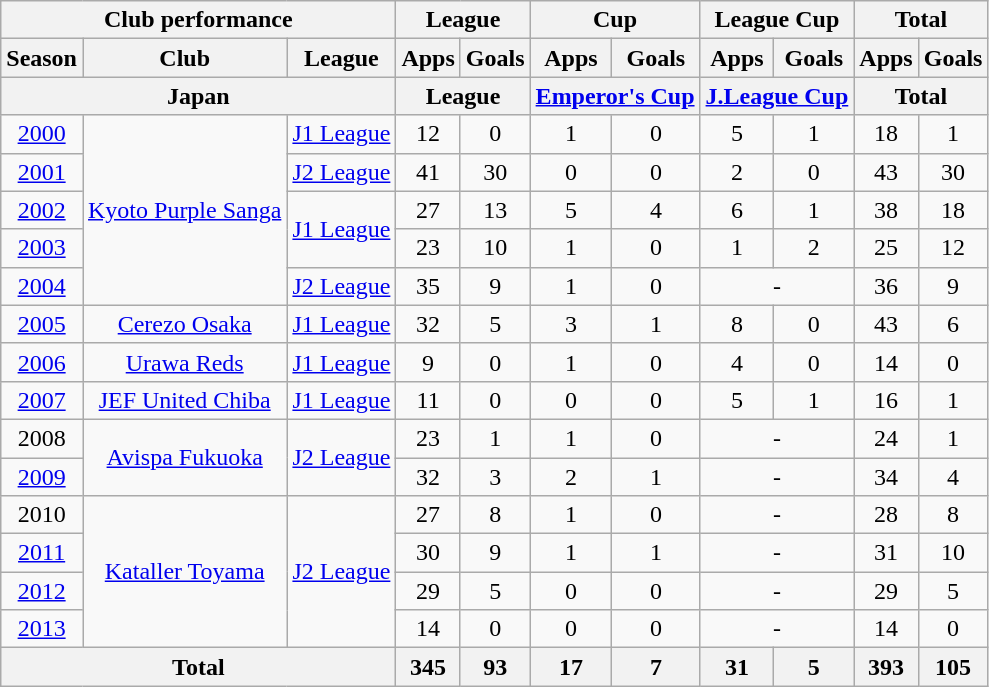<table class="wikitable" style="text-align:center;">
<tr>
<th colspan=3>Club performance</th>
<th colspan=2>League</th>
<th colspan=2>Cup</th>
<th colspan=2>League Cup</th>
<th colspan=2>Total</th>
</tr>
<tr>
<th>Season</th>
<th>Club</th>
<th>League</th>
<th>Apps</th>
<th>Goals</th>
<th>Apps</th>
<th>Goals</th>
<th>Apps</th>
<th>Goals</th>
<th>Apps</th>
<th>Goals</th>
</tr>
<tr>
<th colspan=3>Japan</th>
<th colspan=2>League</th>
<th colspan=2><a href='#'>Emperor's Cup</a></th>
<th colspan=2><a href='#'>J.League Cup</a></th>
<th colspan=2>Total</th>
</tr>
<tr>
<td><a href='#'>2000</a></td>
<td rowspan="5"><a href='#'>Kyoto Purple Sanga</a></td>
<td><a href='#'>J1 League</a></td>
<td>12</td>
<td>0</td>
<td>1</td>
<td>0</td>
<td>5</td>
<td>1</td>
<td>18</td>
<td>1</td>
</tr>
<tr>
<td><a href='#'>2001</a></td>
<td><a href='#'>J2 League</a></td>
<td>41</td>
<td>30</td>
<td>0</td>
<td>0</td>
<td>2</td>
<td>0</td>
<td>43</td>
<td>30</td>
</tr>
<tr>
<td><a href='#'>2002</a></td>
<td rowspan="2"><a href='#'>J1 League</a></td>
<td>27</td>
<td>13</td>
<td>5</td>
<td>4</td>
<td>6</td>
<td>1</td>
<td>38</td>
<td>18</td>
</tr>
<tr>
<td><a href='#'>2003</a></td>
<td>23</td>
<td>10</td>
<td>1</td>
<td>0</td>
<td>1</td>
<td>2</td>
<td>25</td>
<td>12</td>
</tr>
<tr>
<td><a href='#'>2004</a></td>
<td><a href='#'>J2 League</a></td>
<td>35</td>
<td>9</td>
<td>1</td>
<td>0</td>
<td colspan="2">-</td>
<td>36</td>
<td>9</td>
</tr>
<tr>
<td><a href='#'>2005</a></td>
<td><a href='#'>Cerezo Osaka</a></td>
<td><a href='#'>J1 League</a></td>
<td>32</td>
<td>5</td>
<td>3</td>
<td>1</td>
<td>8</td>
<td>0</td>
<td>43</td>
<td>6</td>
</tr>
<tr>
<td><a href='#'>2006</a></td>
<td><a href='#'>Urawa Reds</a></td>
<td><a href='#'>J1 League</a></td>
<td>9</td>
<td>0</td>
<td>1</td>
<td>0</td>
<td>4</td>
<td>0</td>
<td>14</td>
<td>0</td>
</tr>
<tr>
<td><a href='#'>2007</a></td>
<td><a href='#'>JEF United Chiba</a></td>
<td><a href='#'>J1 League</a></td>
<td>11</td>
<td>0</td>
<td>0</td>
<td>0</td>
<td>5</td>
<td>1</td>
<td>16</td>
<td>1</td>
</tr>
<tr>
<td>2008</td>
<td rowspan="2"><a href='#'>Avispa Fukuoka</a></td>
<td rowspan="2"><a href='#'>J2 League</a></td>
<td>23</td>
<td>1</td>
<td>1</td>
<td>0</td>
<td colspan="2">-</td>
<td>24</td>
<td>1</td>
</tr>
<tr>
<td><a href='#'>2009</a></td>
<td>32</td>
<td>3</td>
<td>2</td>
<td>1</td>
<td colspan="2">-</td>
<td>34</td>
<td>4</td>
</tr>
<tr>
<td>2010</td>
<td rowspan="4"><a href='#'>Kataller Toyama</a></td>
<td rowspan="4"><a href='#'>J2 League</a></td>
<td>27</td>
<td>8</td>
<td>1</td>
<td>0</td>
<td colspan="2">-</td>
<td>28</td>
<td>8</td>
</tr>
<tr>
<td><a href='#'>2011</a></td>
<td>30</td>
<td>9</td>
<td>1</td>
<td>1</td>
<td colspan="2">-</td>
<td>31</td>
<td>10</td>
</tr>
<tr>
<td><a href='#'>2012</a></td>
<td>29</td>
<td>5</td>
<td>0</td>
<td>0</td>
<td colspan="2">-</td>
<td>29</td>
<td>5</td>
</tr>
<tr>
<td><a href='#'>2013</a></td>
<td>14</td>
<td>0</td>
<td>0</td>
<td>0</td>
<td colspan="2">-</td>
<td>14</td>
<td>0</td>
</tr>
<tr>
<th colspan=3>Total</th>
<th>345</th>
<th>93</th>
<th>17</th>
<th>7</th>
<th>31</th>
<th>5</th>
<th>393</th>
<th>105</th>
</tr>
</table>
